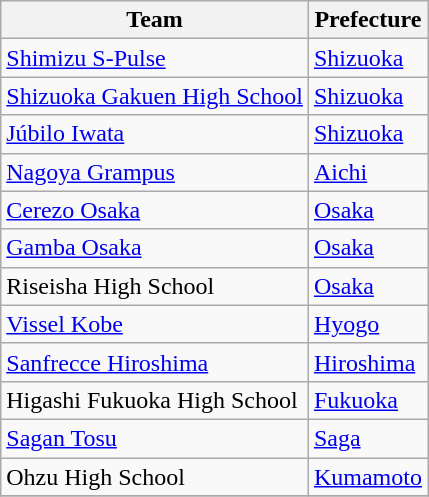<table class="wikitable">
<tr>
<th>Team</th>
<th>Prefecture</th>
</tr>
<tr>
<td><a href='#'>Shimizu S-Pulse</a></td>
<td><a href='#'>Shizuoka</a></td>
</tr>
<tr>
<td><a href='#'>Shizuoka Gakuen High School</a> </td>
<td><a href='#'>Shizuoka</a></td>
</tr>
<tr>
<td><a href='#'>Júbilo Iwata</a></td>
<td><a href='#'>Shizuoka</a></td>
</tr>
<tr>
<td><a href='#'>Nagoya Grampus</a></td>
<td><a href='#'>Aichi</a></td>
</tr>
<tr>
<td><a href='#'>Cerezo Osaka</a></td>
<td><a href='#'>Osaka</a></td>
</tr>
<tr>
<td><a href='#'>Gamba Osaka</a></td>
<td><a href='#'>Osaka</a></td>
</tr>
<tr>
<td>Riseisha High School </td>
<td><a href='#'>Osaka</a></td>
</tr>
<tr>
<td><a href='#'>Vissel Kobe</a></td>
<td><a href='#'>Hyogo</a></td>
</tr>
<tr>
<td><a href='#'>Sanfrecce Hiroshima</a></td>
<td><a href='#'>Hiroshima</a></td>
</tr>
<tr>
<td>Higashi Fukuoka High School</td>
<td><a href='#'>Fukuoka</a></td>
</tr>
<tr>
<td><a href='#'>Sagan Tosu</a></td>
<td><a href='#'>Saga</a></td>
</tr>
<tr>
<td>Ohzu High School</td>
<td><a href='#'>Kumamoto</a></td>
</tr>
<tr>
</tr>
</table>
